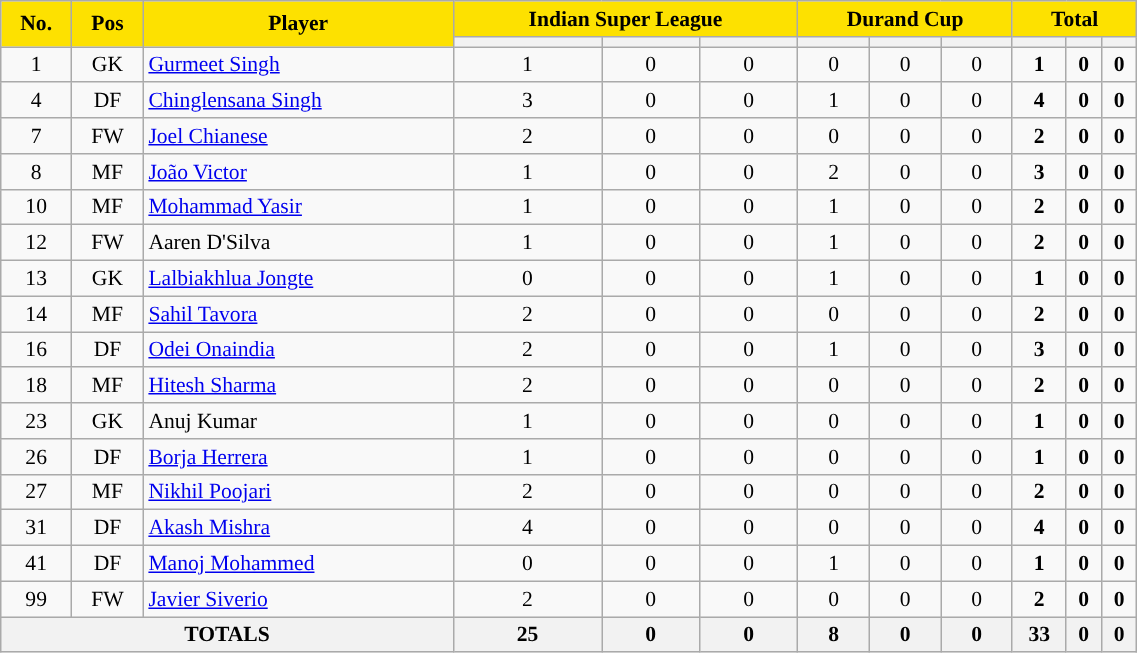<table class="wikitable" style="font-size: 100%; text-align: center; font-size:90%; width:60%;">
<tr>
<th rowspan="2" style="background:#FDE100; color:#000000;">No.</th>
<th rowspan="2" style="background:#FDE100; color:#000000;">Pos</th>
<th rowspan="2" style="background:#FDE100; color:#000000;">Player</th>
<th colspan="3" style="background:#FDE100; color:#000000;">Indian Super League</th>
<th colspan="3" style="background:#FDE100; color:#000000;">Durand Cup</th>
<th colspan="3" style="background:#FDE100; color:#000000;">Total</th>
</tr>
<tr>
<th></th>
<th></th>
<th></th>
<th></th>
<th></th>
<th></th>
<th></th>
<th></th>
<th></th>
</tr>
<tr>
<td>1</td>
<td>GK</td>
<td align=left> <a href='#'>Gurmeet Singh</a></td>
<td>1</td>
<td>0</td>
<td>0</td>
<td>0</td>
<td>0</td>
<td>0</td>
<td><strong>1</strong></td>
<td><strong>0</strong></td>
<td><strong>0</strong></td>
</tr>
<tr>
<td>4</td>
<td>DF</td>
<td align=left> <a href='#'>Chinglensana Singh</a></td>
<td>3</td>
<td>0</td>
<td>0</td>
<td>1</td>
<td>0</td>
<td>0</td>
<td><strong>4</strong></td>
<td><strong>0</strong></td>
<td><strong>0</strong></td>
</tr>
<tr>
<td>7</td>
<td>FW</td>
<td align=left> <a href='#'>Joel Chianese</a></td>
<td>2</td>
<td>0</td>
<td>0</td>
<td>0</td>
<td>0</td>
<td>0</td>
<td><strong>2</strong></td>
<td><strong>0</strong></td>
<td><strong>0</strong></td>
</tr>
<tr>
<td>8</td>
<td>MF</td>
<td align=left> <a href='#'>João Victor</a></td>
<td>1</td>
<td>0</td>
<td>0</td>
<td>2</td>
<td>0</td>
<td>0</td>
<td><strong>3</strong></td>
<td><strong>0</strong></td>
<td><strong>0</strong></td>
</tr>
<tr>
<td>10</td>
<td>MF</td>
<td align=left> <a href='#'>Mohammad Yasir</a></td>
<td>1</td>
<td>0</td>
<td>0</td>
<td>1</td>
<td>0</td>
<td>0</td>
<td><strong>2</strong></td>
<td><strong>0</strong></td>
<td><strong>0</strong></td>
</tr>
<tr>
<td>12</td>
<td>FW</td>
<td align=left> Aaren D'Silva</td>
<td>1</td>
<td>0</td>
<td>0</td>
<td>1</td>
<td>0</td>
<td>0</td>
<td><strong>2</strong></td>
<td><strong>0</strong></td>
<td><strong>0</strong></td>
</tr>
<tr>
<td>13</td>
<td>GK</td>
<td align=left> <a href='#'>Lalbiakhlua Jongte</a></td>
<td>0</td>
<td>0</td>
<td>0</td>
<td>1</td>
<td>0</td>
<td>0</td>
<td><strong>1</strong></td>
<td><strong>0</strong></td>
<td><strong>0</strong></td>
</tr>
<tr>
<td>14</td>
<td>MF</td>
<td align=left> <a href='#'>Sahil Tavora</a></td>
<td>2</td>
<td>0</td>
<td>0</td>
<td>0</td>
<td>0</td>
<td>0</td>
<td><strong>2</strong></td>
<td><strong>0</strong></td>
<td><strong>0</strong></td>
</tr>
<tr>
<td>16</td>
<td>DF</td>
<td align=left> <a href='#'>Odei Onaindia</a></td>
<td>2</td>
<td>0</td>
<td>0</td>
<td>1</td>
<td>0</td>
<td>0</td>
<td><strong>3</strong></td>
<td><strong>0</strong></td>
<td><strong>0</strong></td>
</tr>
<tr>
<td>18</td>
<td>MF</td>
<td align=left> <a href='#'>Hitesh Sharma</a></td>
<td>2</td>
<td>0</td>
<td>0</td>
<td>0</td>
<td>0</td>
<td>0</td>
<td><strong>2</strong></td>
<td><strong>0</strong></td>
<td><strong>0</strong></td>
</tr>
<tr>
<td>23</td>
<td>GK</td>
<td align=left> Anuj Kumar</td>
<td>1</td>
<td>0</td>
<td>0</td>
<td>0</td>
<td>0</td>
<td>0</td>
<td><strong>1</strong></td>
<td><strong>0</strong></td>
<td><strong>0</strong></td>
</tr>
<tr>
<td>26</td>
<td>DF</td>
<td align=left> <a href='#'>Borja Herrera</a></td>
<td>1</td>
<td>0</td>
<td>0</td>
<td>0</td>
<td>0</td>
<td>0</td>
<td><strong>1</strong></td>
<td><strong>0</strong></td>
<td><strong>0</strong></td>
</tr>
<tr>
<td>27</td>
<td>MF</td>
<td align=left> <a href='#'>Nikhil Poojari</a></td>
<td>2</td>
<td>0</td>
<td>0</td>
<td>0</td>
<td>0</td>
<td>0</td>
<td><strong>2</strong></td>
<td><strong>0</strong></td>
<td><strong>0</strong></td>
</tr>
<tr>
<td>31</td>
<td>DF</td>
<td align=left> <a href='#'>Akash Mishra</a></td>
<td>4</td>
<td>0</td>
<td>0</td>
<td>0</td>
<td>0</td>
<td>0</td>
<td><strong>4</strong></td>
<td><strong>0</strong></td>
<td><strong>0</strong></td>
</tr>
<tr>
<td>41</td>
<td>DF</td>
<td align=left> <a href='#'>Manoj Mohammed</a></td>
<td>0</td>
<td>0</td>
<td>0</td>
<td>1</td>
<td>0</td>
<td>0</td>
<td><strong>1</strong></td>
<td><strong>0</strong></td>
<td><strong>0</strong></td>
</tr>
<tr>
<td>99</td>
<td>FW</td>
<td align=left> <a href='#'>Javier Siverio</a></td>
<td>2</td>
<td>0</td>
<td>0</td>
<td>0</td>
<td>0</td>
<td>0</td>
<td><strong>2</strong></td>
<td><strong>0</strong></td>
<td><strong>0</strong></td>
</tr>
<tr>
<th colspan=3><strong>TOTALS</strong></th>
<th><strong>25</strong></th>
<th><strong>0</strong></th>
<th><strong>0</strong></th>
<th><strong>8</strong></th>
<th><strong>0</strong></th>
<th><strong>0</strong></th>
<th><strong>33</strong></th>
<th><strong>0</strong></th>
<th><strong>0</strong></th>
</tr>
</table>
